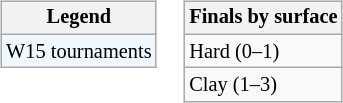<table>
<tr valign=top>
<td><br><table class=wikitable style="font-size:85%">
<tr>
<th>Legend</th>
</tr>
<tr style="background:#f0f8ff;">
<td>W15 tournaments</td>
</tr>
</table>
</td>
<td><br><table class=wikitable style="font-size:85%">
<tr>
<th>Finals by surface</th>
</tr>
<tr>
<td>Hard (0–1)</td>
</tr>
<tr>
<td>Clay (1–3)</td>
</tr>
</table>
</td>
</tr>
</table>
